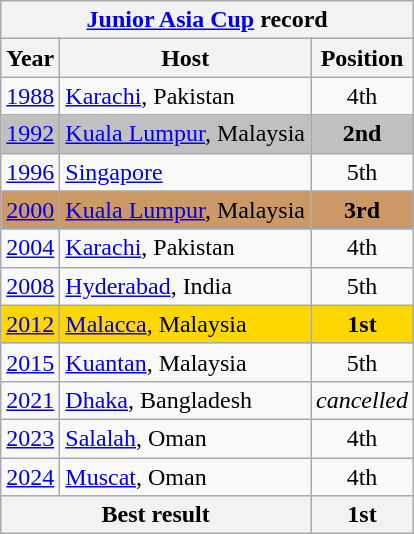<table class="wikitable" style="text-align: center;">
<tr>
<th colspan=3><a href='#'>Junior Asia Cup</a> record</th>
</tr>
<tr>
<th>Year</th>
<th>Host</th>
<th>Position</th>
</tr>
<tr>
<td><a href='#'>1988</a></td>
<td align=left> <a href='#'>Karachi</a>, Pakistan</td>
<td>4th</td>
</tr>
<tr bgcolor=silver>
<td><a href='#'>1992</a></td>
<td align=left> <a href='#'>Kuala Lumpur</a>, Malaysia</td>
<td><strong>2nd</strong></td>
</tr>
<tr>
<td><a href='#'>1996</a></td>
<td align=left> <a href='#'>Singapore</a></td>
<td>5th</td>
</tr>
<tr bgcolor=cc9966>
<td><a href='#'>2000</a></td>
<td align=left> <a href='#'>Kuala Lumpur</a>, Malaysia</td>
<td><strong>3rd</strong></td>
</tr>
<tr>
<td><a href='#'>2004</a></td>
<td align=left> <a href='#'>Karachi</a>, Pakistan</td>
<td>4th</td>
</tr>
<tr>
<td><a href='#'>2008</a></td>
<td align=left> <a href='#'>Hyderabad</a>, India</td>
<td>5th</td>
</tr>
<tr bgcolor=gold>
<td><a href='#'>2012</a></td>
<td align=left> <a href='#'>Malacca</a>, Malaysia</td>
<td><strong>1st</strong></td>
</tr>
<tr>
<td><a href='#'>2015</a></td>
<td align=left> <a href='#'>Kuantan</a>, Malaysia</td>
<td>5th</td>
</tr>
<tr>
<td><a href='#'>2021</a></td>
<td align=left> <a href='#'>Dhaka</a>, Bangladesh</td>
<td><em>cancelled</em></td>
</tr>
<tr>
<td><a href='#'>2023</a></td>
<td align=left> <a href='#'>Salalah</a>, Oman</td>
<td>4th</td>
</tr>
<tr>
<td><a href='#'>2024</a></td>
<td align=left> <a href='#'>Muscat</a>, Oman</td>
<td>4th</td>
</tr>
<tr>
<th colspan=2>Best result</th>
<th>1st</th>
</tr>
</table>
